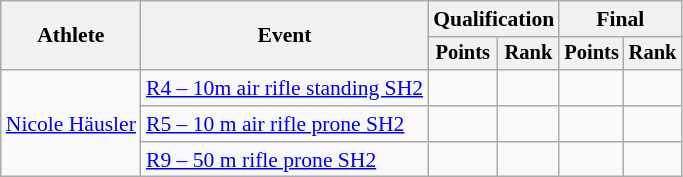<table class="wikitable" style="font-size:90%">
<tr>
<th rowspan="2">Athlete</th>
<th rowspan="2">Event</th>
<th colspan="2">Qualification</th>
<th colspan="2">Final</th>
</tr>
<tr style="font-size:95%">
<th>Points</th>
<th>Rank</th>
<th>Points</th>
<th>Rank</th>
</tr>
<tr align=center>
<td align=left rowspan=3><a href='#'>Nicole Häusler</a></td>
<td align=left><a href='#'>R4 – 10m air rifle standing SH2</a></td>
<td></td>
<td></td>
<td></td>
<td></td>
</tr>
<tr align=center>
<td align=left><a href='#'>R5 – 10 m air rifle prone SH2</a></td>
<td></td>
<td></td>
<td></td>
<td></td>
</tr>
<tr align=center>
<td align=left><a href='#'>R9 – 50 m rifle prone SH2</a></td>
<td></td>
<td></td>
<td></td>
<td></td>
</tr>
</table>
